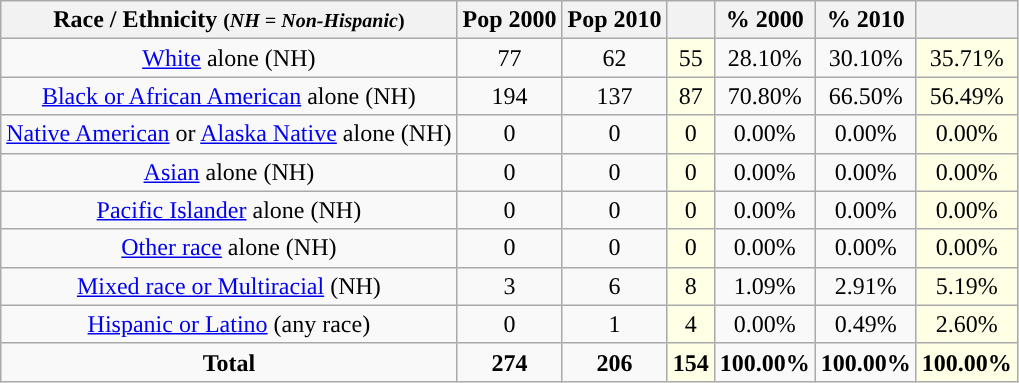<table class="wikitable" style="text-align:center;">
<tr>
<th>Race / Ethnicity <small>(<em>NH = Non-Hispanic</em>)</small></th>
<th>Pop 2000</th>
<th>Pop 2010</th>
<th></th>
<th>% 2000</th>
<th>% 2010</th>
<th></th>
</tr>
<tr>
<td><a href='#'>White</a> alone (NH)</td>
<td>77</td>
<td>62</td>
<td style='background: #ffffe6;'>55</td>
<td>28.10%</td>
<td>30.10%</td>
<td style='background: #ffffe6;'>35.71%</td>
</tr>
<tr>
<td><a href='#'>Black or African American</a> alone (NH)</td>
<td>194</td>
<td>137</td>
<td style='background: #ffffe6;'>87</td>
<td>70.80%</td>
<td>66.50%</td>
<td style='background: #ffffe6;'>56.49%</td>
</tr>
<tr>
<td><a href='#'>Native American</a> or <a href='#'>Alaska Native</a> alone (NH)</td>
<td>0</td>
<td>0</td>
<td style='background: #ffffe6;'>0</td>
<td>0.00%</td>
<td>0.00%</td>
<td style='background: #ffffe6;'>0.00%</td>
</tr>
<tr>
<td><a href='#'>Asian</a> alone (NH)</td>
<td>0</td>
<td>0</td>
<td style='background: #ffffe6;'>0</td>
<td>0.00%</td>
<td>0.00%</td>
<td style='background: #ffffe6;'>0.00%</td>
</tr>
<tr>
<td><a href='#'>Pacific Islander</a> alone (NH)</td>
<td>0</td>
<td>0</td>
<td style='background: #ffffe6;'>0</td>
<td>0.00%</td>
<td>0.00%</td>
<td style='background: #ffffe6;'>0.00%</td>
</tr>
<tr>
<td><a href='#'>Other race</a> alone (NH)</td>
<td>0</td>
<td>0</td>
<td style='background: #ffffe6;'>0</td>
<td>0.00%</td>
<td>0.00%</td>
<td style='background: #ffffe6;'>0.00%</td>
</tr>
<tr>
<td><a href='#'>Mixed race or Multiracial</a> (NH)</td>
<td>3</td>
<td>6</td>
<td style='background: #ffffe6;'>8</td>
<td>1.09%</td>
<td>2.91%</td>
<td style='background: #ffffe6;'>5.19%</td>
</tr>
<tr>
<td><a href='#'>Hispanic or Latino</a> (any race)</td>
<td>0</td>
<td>1</td>
<td style='background: #ffffe6;'>4</td>
<td>0.00%</td>
<td>0.49%</td>
<td style='background: #ffffe6;'>2.60%</td>
</tr>
<tr>
<td><strong>Total</strong></td>
<td><strong>274</strong></td>
<td><strong>206</strong></td>
<td style='background: #ffffe6;'><strong>154</strong></td>
<td><strong>100.00%</strong></td>
<td><strong>100.00%</strong></td>
<td style='background: #ffffe6;'><strong>100.00%</strong></td>
</tr>
</table>
